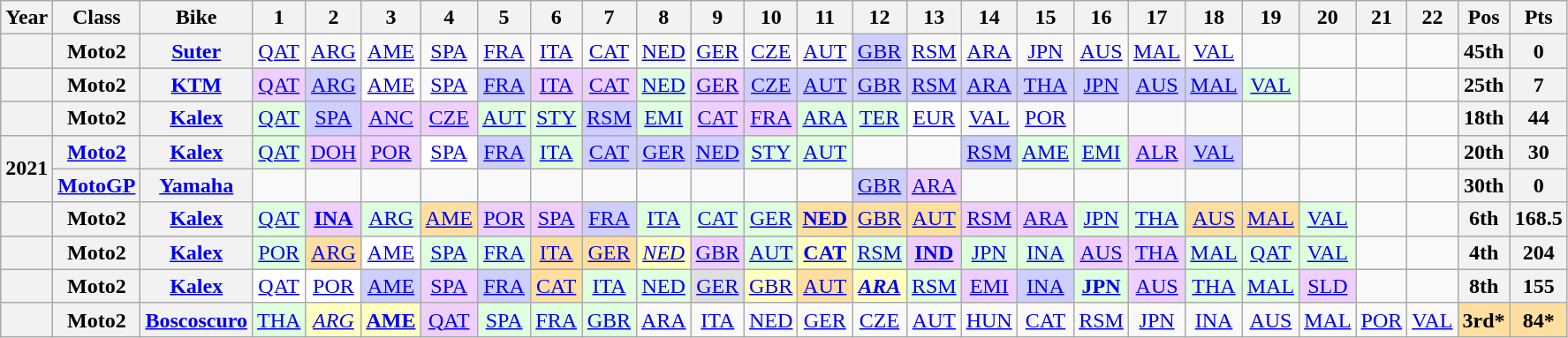<table class="wikitable" style="text-align:center;">
<tr>
<th>Year</th>
<th>Class</th>
<th>Bike</th>
<th>1</th>
<th>2</th>
<th>3</th>
<th>4</th>
<th>5</th>
<th>6</th>
<th>7</th>
<th>8</th>
<th>9</th>
<th>10</th>
<th>11</th>
<th>12</th>
<th>13</th>
<th>14</th>
<th>15</th>
<th>16</th>
<th>17</th>
<th>18</th>
<th>19</th>
<th>20</th>
<th>21</th>
<th>22</th>
<th>Pos</th>
<th>Pts</th>
</tr>
<tr>
<th></th>
<th>Moto2</th>
<th><a href='#'>Suter</a></th>
<td><a href='#'>QAT</a></td>
<td><a href='#'>ARG</a></td>
<td><a href='#'>AME</a></td>
<td><a href='#'>SPA</a></td>
<td><a href='#'>FRA</a></td>
<td><a href='#'>ITA</a></td>
<td><a href='#'>CAT</a></td>
<td><a href='#'>NED</a></td>
<td><a href='#'>GER</a></td>
<td><a href='#'>CZE</a></td>
<td><a href='#'>AUT</a></td>
<td style="background:#CFCFFF;"><a href='#'>GBR</a><br></td>
<td><a href='#'>RSM</a></td>
<td><a href='#'>ARA</a></td>
<td><a href='#'>JPN</a></td>
<td><a href='#'>AUS</a></td>
<td><a href='#'>MAL</a></td>
<td style="background:#FFFFFF;"><a href='#'>VAL</a><br></td>
<td></td>
<td></td>
<td></td>
<td></td>
<th>45th</th>
<th>0</th>
</tr>
<tr>
<th></th>
<th>Moto2</th>
<th><a href='#'>KTM</a></th>
<td style="background:#efcfff;"><a href='#'>QAT</a><br></td>
<td style="background:#cfcfff;"><a href='#'>ARG</a><br></td>
<td style="background:#ffffff;"><a href='#'>AME</a><br></td>
<td><a href='#'>SPA</a></td>
<td style="background:#cfcfff;"><a href='#'>FRA</a><br></td>
<td style="background:#efcfff;"><a href='#'>ITA</a><br></td>
<td style="background:#efcfff;"><a href='#'>CAT</a><br></td>
<td style="background:#dfffdf;"><a href='#'>NED</a><br></td>
<td style="background:#efcfff;"><a href='#'>GER</a><br></td>
<td style="background:#cfcfff;"><a href='#'>CZE</a><br></td>
<td style="background:#cfcfff;"><a href='#'>AUT</a><br></td>
<td style="background:#cfcfff;"><a href='#'>GBR</a><br></td>
<td style="background:#cfcfff;"><a href='#'>RSM</a><br></td>
<td style="background:#cfcfff;"><a href='#'>ARA</a><br></td>
<td style="background:#cfcfff;"><a href='#'>THA</a><br></td>
<td style="background:#cfcfff;"><a href='#'>JPN</a><br></td>
<td style="background:#cfcfff;"><a href='#'>AUS</a><br></td>
<td style="background:#cfcfff;"><a href='#'>MAL</a><br></td>
<td style="background:#dfffdf;"><a href='#'>VAL</a><br></td>
<td></td>
<td></td>
<td></td>
<th>25th</th>
<th>7</th>
</tr>
<tr>
<th></th>
<th>Moto2</th>
<th><a href='#'>Kalex</a></th>
<td style="background:#dfffdf;"><a href='#'>QAT</a><br></td>
<td style="background:#cfcfff;"><a href='#'>SPA</a><br></td>
<td style="background:#efcfff;"><a href='#'>ANC</a><br></td>
<td style="background:#efcfff;"><a href='#'>CZE</a><br></td>
<td style="background:#dfffdf;"><a href='#'>AUT</a><br></td>
<td style="background:#dfffdf;"><a href='#'>STY</a><br></td>
<td style="background:#cfcfff;"><a href='#'>RSM</a><br></td>
<td style="background:#dfffdf;"><a href='#'>EMI</a><br></td>
<td style="background:#efcfff;"><a href='#'>CAT</a><br></td>
<td style="background:#efcfff;"><a href='#'>FRA</a><br></td>
<td style="background:#dfffdf;"><a href='#'>ARA</a><br></td>
<td style="background:#dfffdf;"><a href='#'>TER</a><br></td>
<td style="background:#ffffff;"><a href='#'>EUR</a><br></td>
<td><a href='#'>VAL</a></td>
<td><a href='#'>POR</a></td>
<td></td>
<td></td>
<td></td>
<td></td>
<td></td>
<td></td>
<td></td>
<th>18th</th>
<th>44</th>
</tr>
<tr>
<th rowspan="2">2021</th>
<th><a href='#'>Moto2</a></th>
<th><a href='#'>Kalex</a></th>
<td style="background:#dfffdf;"><a href='#'>QAT</a><br></td>
<td style="background:#efcfff;"><a href='#'>DOH</a><br></td>
<td style="background:#efcfff;"><a href='#'>POR</a><br></td>
<td style="background:#ffffff;"><a href='#'>SPA</a><br></td>
<td style="background:#cfcfff;"><a href='#'>FRA</a><br></td>
<td style="background:#dfffdf;"><a href='#'>ITA</a><br></td>
<td style="background:#cfcfff;"><a href='#'>CAT</a><br></td>
<td style="background:#cfcfff;"><a href='#'>GER</a><br></td>
<td style="background:#cfcfff;"><a href='#'>NED</a><br></td>
<td style="background:#dfffdf;"><a href='#'>STY</a><br></td>
<td style="background:#dfffdf;"><a href='#'>AUT</a><br></td>
<td></td>
<td></td>
<td style="background:#cfcfff;"><a href='#'>RSM</a><br></td>
<td style="background:#dfffdf;"><a href='#'>AME</a><br></td>
<td style="background:#dfffdf;"><a href='#'>EMI</a><br></td>
<td style="background:#efcfff;"><a href='#'>ALR</a><br></td>
<td style="background:#cfcfff;"><a href='#'>VAL</a><br></td>
<td></td>
<td></td>
<td></td>
<td></td>
<th>20th</th>
<th>30</th>
</tr>
<tr>
<th><a href='#'>MotoGP</a></th>
<th><a href='#'>Yamaha</a></th>
<td></td>
<td></td>
<td></td>
<td></td>
<td></td>
<td></td>
<td></td>
<td></td>
<td></td>
<td></td>
<td></td>
<td style="background:#cfcfff;"><a href='#'>GBR</a><br></td>
<td style="background:#efcfff;"><a href='#'>ARA</a><br></td>
<td></td>
<td></td>
<td></td>
<td></td>
<td></td>
<td></td>
<td></td>
<td></td>
<td></td>
<th>30th</th>
<th>0</th>
</tr>
<tr>
<th></th>
<th>Moto2</th>
<th><a href='#'>Kalex</a></th>
<td style="background:#dfffdf;"><a href='#'>QAT</a><br></td>
<td style="background:#efcfff;"><strong><a href='#'>INA</a></strong><br></td>
<td style="background:#dfffdf;"><a href='#'>ARG</a><br></td>
<td style="background:#ffdf9f;"><a href='#'>AME</a><br></td>
<td style="background:#efcfff;"><a href='#'>POR</a><br></td>
<td style="background:#efcfff;"><a href='#'>SPA</a><br></td>
<td style="background:#cfcfff;"><a href='#'>FRA</a><br></td>
<td style="background:#dfffdf;"><a href='#'>ITA</a><br></td>
<td style="background:#dfffdf;"><a href='#'>CAT</a><br></td>
<td style="background:#dfffdf;"><a href='#'>GER</a><br></td>
<td style="background:#ffdf9f;"><strong><a href='#'>NED</a></strong><br></td>
<td style="background:#ffdf9f;"><a href='#'>GBR</a><br></td>
<td style="background:#ffdf9f;"><a href='#'>AUT</a><br></td>
<td style="background:#efcfff;"><a href='#'>RSM</a><br></td>
<td style="background:#efcfff;"><a href='#'>ARA</a><br></td>
<td style="background:#dfffdf;"><a href='#'>JPN</a><br></td>
<td style="background:#dfffdf;"><a href='#'>THA</a><br></td>
<td style="background:#ffdf9f;"><a href='#'>AUS</a><br></td>
<td style="background:#ffdf9f;"><a href='#'>MAL</a><br></td>
<td style="background:#dfffdf;"><a href='#'>VAL</a><br></td>
<td></td>
<td></td>
<th>6th</th>
<th>168.5</th>
</tr>
<tr>
<th></th>
<th>Moto2</th>
<th><a href='#'>Kalex</a></th>
<td style="background:#dfffdf;"><a href='#'>POR</a><br></td>
<td style="background:#ffdf9f;"><a href='#'>ARG</a><br></td>
<td style="background:#ffffff;"><a href='#'>AME</a><br></td>
<td style="background:#dfffdf;"><a href='#'>SPA</a><br></td>
<td style="background:#dfffdf;"><a href='#'>FRA</a><br></td>
<td style="background:#ffdf9f;"><a href='#'>ITA</a><br></td>
<td style="background:#ffdf9f;"><a href='#'>GER</a><br></td>
<td style="background:#ffffbf;"><em><a href='#'>NED</a></em><br></td>
<td style="background:#efcfff;"><a href='#'>GBR</a><br></td>
<td style="background:#dfffdf;"><a href='#'>AUT</a><br></td>
<td style="background:#ffffbf;"><strong><a href='#'>CAT</a></strong><br></td>
<td style="background:#dfffdf;"><a href='#'>RSM</a><br></td>
<td style="background:#efcfff;"><strong><a href='#'>IND</a></strong><br></td>
<td style="background:#dfffdf;"><a href='#'>JPN</a><br></td>
<td style="background:#dfffdf;"><a href='#'>INA</a><br></td>
<td style="background:#efcfff;"><a href='#'>AUS</a><br></td>
<td style="background:#efcfff;"><a href='#'>THA</a><br></td>
<td style="background:#dfffdf;"><a href='#'>MAL</a><br></td>
<td style="background:#dfffdf;"><a href='#'>QAT</a><br></td>
<td style="background:#dfffdf;"><a href='#'>VAL</a><br></td>
<td></td>
<td></td>
<th>4th</th>
<th>204</th>
</tr>
<tr>
<th></th>
<th>Moto2</th>
<th><a href='#'>Kalex</a></th>
<td style="background:#ffffff;"><a href='#'>QAT</a><br></td>
<td style="background:#ffffff;"><a href='#'>POR</a><br></td>
<td style="background:#cfcfff;"><a href='#'>AME</a><br></td>
<td style="background:#efcfff;"><a href='#'>SPA</a><br></td>
<td style="background:#cfcfff;"><a href='#'>FRA</a><br></td>
<td style="background:#ffdf9f;"><a href='#'>CAT</a><br></td>
<td style="background:#dfffdf;"><a href='#'>ITA</a><br></td>
<td style="background:#dfffdf;"><a href='#'>NED</a><br></td>
<td style="background:#dfdfdf;"><a href='#'>GER</a><br></td>
<td style="background:#ffffbf;"><a href='#'>GBR</a><br></td>
<td style="background:#ffdf9f;"><a href='#'>AUT</a><br></td>
<td style="background:#ffffbf;"><strong><em><a href='#'>ARA</a></em></strong><br></td>
<td style="background:#dfffdf;"><a href='#'>RSM</a><br></td>
<td style="background:#efcfff;"><a href='#'>EMI</a><br></td>
<td style="background:#cfcfff;"><a href='#'>INA</a><br></td>
<td style="background:#dfffdf;"><strong><a href='#'>JPN</a></strong><br></td>
<td style="background:#efcfff;"><a href='#'>AUS</a><br></td>
<td style="background:#dfffdf;"><a href='#'>THA</a><br></td>
<td style="background:#dfffdf;"><a href='#'>MAL</a><br></td>
<td style="background:#EFCFFF;"><a href='#'>SLD</a><br></td>
<td></td>
<td></td>
<th>8th</th>
<th>155</th>
</tr>
<tr>
<th></th>
<th>Moto2</th>
<th><a href='#'>Boscoscuro</a></th>
<td style="background:#DFFFDF;"><a href='#'>THA</a><br></td>
<td style="background:#FFFFBF;"><em><a href='#'>ARG</a></em><br></td>
<td style="background:#FFFFBF;"><strong><a href='#'>AME</a></strong><br></td>
<td style="background:#EFCFFF;"><a href='#'>QAT</a><br></td>
<td style="background:#DFFFDF;"><a href='#'>SPA</a><br></td>
<td style="background:#DFFFDF;"><a href='#'>FRA</a><br></td>
<td style="background:#DFFFDF;"><a href='#'>GBR</a><br></td>
<td style="background:#;"><a href='#'>ARA</a><br></td>
<td style="background:#;"><a href='#'>ITA</a><br></td>
<td style="background:#;"><a href='#'>NED</a><br></td>
<td style="background:#;"><a href='#'>GER</a><br></td>
<td style="background:#;"><a href='#'>CZE</a><br></td>
<td style="background:#;"><a href='#'>AUT</a><br></td>
<td style="background:#;"><a href='#'>HUN</a><br></td>
<td style="background:#;"><a href='#'>CAT</a><br></td>
<td style="background:#;"><a href='#'>RSM</a><br></td>
<td style="background:#;"><a href='#'>JPN</a><br></td>
<td style="background:#;"><a href='#'>INA</a><br></td>
<td style="background:#;"><a href='#'>AUS</a><br></td>
<td style="background:#;"><a href='#'>MAL</a><br></td>
<td style="background:#;"><a href='#'>POR</a><br></td>
<td style="background:#;"><a href='#'>VAL</a><br></td>
<th style="background:#FFDF9F;">3rd*</th>
<th style="background:#FFDF9F;">84*</th>
</tr>
</table>
